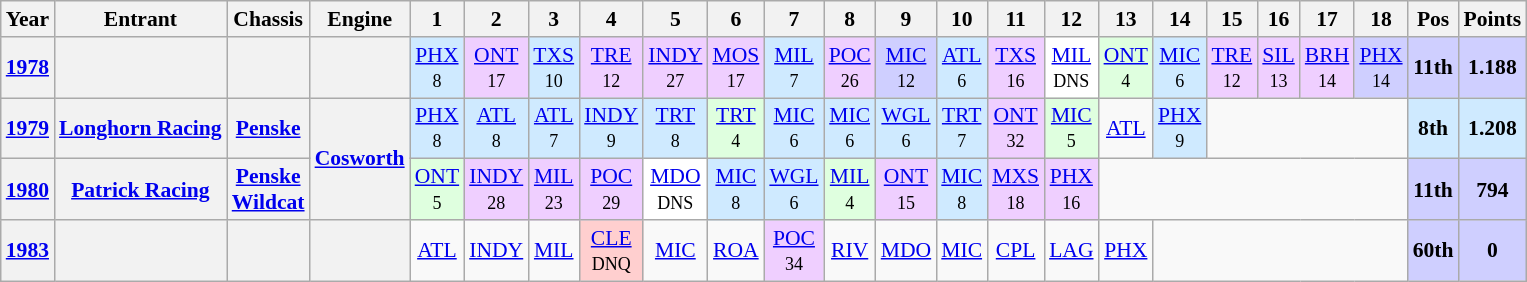<table class="wikitable" style="text-align:center; font-size:90%">
<tr>
<th>Year</th>
<th>Entrant</th>
<th>Chassis</th>
<th>Engine</th>
<th>1</th>
<th>2</th>
<th>3</th>
<th>4</th>
<th>5</th>
<th>6</th>
<th>7</th>
<th>8</th>
<th>9</th>
<th>10</th>
<th>11</th>
<th>12</th>
<th>13</th>
<th>14</th>
<th>15</th>
<th>16</th>
<th>17</th>
<th>18</th>
<th>Pos</th>
<th>Points</th>
</tr>
<tr>
<th><a href='#'>1978</a></th>
<th></th>
<th></th>
<th></th>
<td style="background:#CFEAFF;"><a href='#'>PHX</a><br><small>8</small></td>
<td style="background:#EFCFFF;"><a href='#'>ONT</a><br><small>17</small></td>
<td style="background:#CFEAFF;"><a href='#'>TXS</a><br><small>10</small></td>
<td style="background:#EFCFFF;"><a href='#'>TRE</a><br><small>12</small></td>
<td style="background:#EFCFFF;"><a href='#'>INDY</a><br><small>27</small></td>
<td style="background:#EFCFFF;"><a href='#'>MOS</a><br><small>17</small></td>
<td style="background:#CFEAFF;"><a href='#'>MIL</a><br><small>7</small></td>
<td style="background:#EFCFFF;"><a href='#'>POC</a><br><small>26</small></td>
<td style="background:#CFCFFF;"><a href='#'>MIC</a><br><small>12</small></td>
<td style="background:#CFEAFF;"><a href='#'>ATL</a><br><small>6</small></td>
<td style="background:#EFCFFF;"><a href='#'>TXS</a><br><small>16</small></td>
<td style="background:#FFFFFF;"><a href='#'>MIL</a><br><small>DNS</small></td>
<td style="background:#DFFFDF;"><a href='#'>ONT</a><br><small>4</small></td>
<td style="background:#CFEAFF;"><a href='#'>MIC</a><br><small>6</small></td>
<td style="background:#EFCFFF;"><a href='#'>TRE</a><br><small>12</small></td>
<td style="background:#EFCFFF;"><a href='#'>SIL</a><br><small>13</small></td>
<td style="background:#EFCFFF;"><a href='#'>BRH</a><br><small>14</small></td>
<td style="background:#CFCFFF;"><a href='#'>PHX</a><br><small>14</small></td>
<th style="background:#CFCFFF;">11th</th>
<th style="background:#CFCFFF;">1.188</th>
</tr>
<tr>
<th><a href='#'>1979</a></th>
<th><a href='#'>Longhorn Racing</a></th>
<th><a href='#'>Penske</a></th>
<th rowspan=2><a href='#'>Cosworth</a></th>
<td style="background:#CFEAFF;"><a href='#'>PHX</a><br><small>8</small></td>
<td style="background:#CFEAFF;"><a href='#'>ATL</a><br><small>8</small></td>
<td style="background:#CFEAFF;"><a href='#'>ATL</a><br><small>7</small></td>
<td style="background:#CFEAFF;"><a href='#'>INDY</a><br><small>9</small></td>
<td style="background:#CFEAFF;"><a href='#'>TRT</a><br><small>8</small></td>
<td style="background:#dfffdf;"><a href='#'>TRT</a><br><small>4</small></td>
<td style="background:#CFEAFF;"><a href='#'>MIC</a><br><small>6</small></td>
<td style="background:#CFEAFF;"><a href='#'>MIC</a><br><small>6</small></td>
<td style="background:#CFEAFF;"><a href='#'>WGL</a><br><small>6</small></td>
<td style="background:#CFEAFF;"><a href='#'>TRT</a><br><small>7</small></td>
<td style="background:#EFCFFF;"><a href='#'>ONT</a><br><small>32</small></td>
<td style="background:#dfffdf;"><a href='#'>MIC</a><br><small>5</small></td>
<td><a href='#'>ATL</a></td>
<td style="background:#CFEAFF;"><a href='#'>PHX</a><br><small>9</small></td>
<td colspan=4></td>
<th style="background:#CFEAFF;">8th</th>
<th style="background:#CFEAFF;">1.208</th>
</tr>
<tr>
<th><a href='#'>1980</a></th>
<th><a href='#'>Patrick Racing</a></th>
<th><a href='#'>Penske</a> <br> <a href='#'>Wildcat</a></th>
<td style="background:#dfffdf;"><a href='#'>ONT</a><br><small>5</small></td>
<td style="background:#EFCFFF;"><a href='#'>INDY</a><br><small>28</small></td>
<td style="background:#EFCFFF;"><a href='#'>MIL</a><br><small>23</small></td>
<td style="background:#EFCFFF;"><a href='#'>POC</a><br><small>29</small></td>
<td style="background:#FFFFFF;"><a href='#'>MDO</a><br><small>DNS</small></td>
<td style="background:#CFEAFF;"><a href='#'>MIC</a><br><small>8</small></td>
<td style="background:#CFEAFF;"><a href='#'>WGL</a><br><small>6</small></td>
<td style="background:#dfffdf;"><a href='#'>MIL</a><br><small>4</small></td>
<td style="background:#EFCFFF;"><a href='#'>ONT</a><br><small>15</small></td>
<td style="background:#CFEAFF;"><a href='#'>MIC</a><br><small>8</small></td>
<td style="background:#EFCFFF;"><a href='#'>MXS</a><br><small>18</small></td>
<td style="background:#EFCFFF;"><a href='#'>PHX</a><br><small>16</small></td>
<td colspan=6></td>
<th style="background:#CFCFFF;">11th</th>
<th style="background:#CFCFFF;">794</th>
</tr>
<tr>
<th><a href='#'>1983</a></th>
<th></th>
<th></th>
<th></th>
<td><a href='#'>ATL</a></td>
<td><a href='#'>INDY</a></td>
<td><a href='#'>MIL</a></td>
<td style="background:#FFCFCF;"><a href='#'>CLE</a><br><small>DNQ</small></td>
<td><a href='#'>MIC</a></td>
<td><a href='#'>ROA</a></td>
<td style="background:#EFCFFF;"><a href='#'>POC</a><br><small>34</small></td>
<td><a href='#'>RIV</a></td>
<td><a href='#'>MDO</a></td>
<td><a href='#'>MIC</a></td>
<td><a href='#'>CPL</a></td>
<td><a href='#'>LAG</a></td>
<td><a href='#'>PHX</a></td>
<td colspan=5></td>
<th style="background:#CFCFFF;">60th</th>
<th style="background:#CFCFFF;">0</th>
</tr>
</table>
